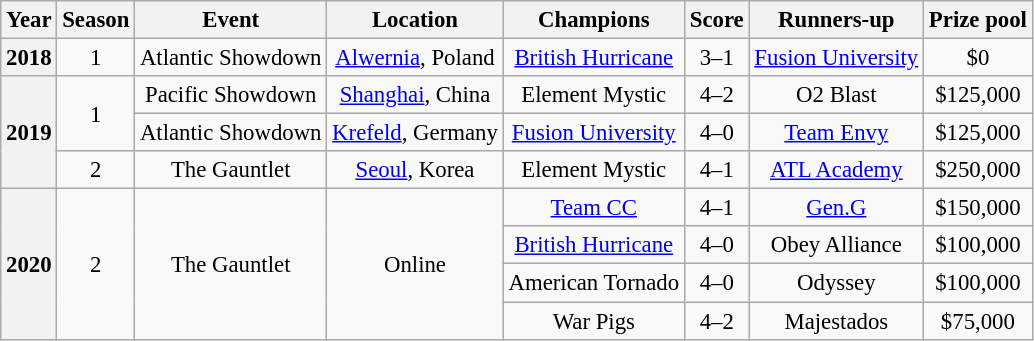<table class="wikitable" style="text-align:center; font-size:95%">
<tr>
<th>Year</th>
<th>Season</th>
<th>Event</th>
<th>Location</th>
<th>Champions</th>
<th>Score</th>
<th>Runners-up</th>
<th>Prize pool</th>
</tr>
<tr>
<th>2018</th>
<td>1</td>
<td>Atlantic Showdown</td>
<td><a href='#'>Alwernia</a>, Poland</td>
<td><a href='#'>British Hurricane</a></td>
<td>3–1</td>
<td><a href='#'>Fusion University</a></td>
<td>$0</td>
</tr>
<tr>
<th rowspan="3">2019</th>
<td rowspan="2">1</td>
<td>Pacific Showdown</td>
<td><a href='#'>Shanghai</a>, China</td>
<td>Element Mystic</td>
<td>4–2</td>
<td>O2 Blast</td>
<td>$125,000</td>
</tr>
<tr>
<td>Atlantic Showdown</td>
<td><a href='#'>Krefeld</a>, Germany</td>
<td><a href='#'>Fusion University</a></td>
<td>4–0</td>
<td><a href='#'>Team Envy</a></td>
<td>$125,000</td>
</tr>
<tr>
<td>2</td>
<td>The Gauntlet</td>
<td><a href='#'>Seoul</a>, Korea</td>
<td>Element Mystic</td>
<td>4–1</td>
<td><a href='#'>ATL Academy</a></td>
<td>$250,000</td>
</tr>
<tr>
<th rowspan="4">2020</th>
<td rowspan="4">2</td>
<td rowspan="4">The Gauntlet</td>
<td rowspan="4">Online</td>
<td><a href='#'>Team CC</a></td>
<td>4–1</td>
<td><a href='#'>Gen.G</a></td>
<td>$150,000</td>
</tr>
<tr>
<td><a href='#'>British Hurricane</a></td>
<td>4–0</td>
<td>Obey Alliance</td>
<td>$100,000</td>
</tr>
<tr>
<td>American Tornado</td>
<td>4–0</td>
<td>Odyssey</td>
<td>$100,000</td>
</tr>
<tr>
<td>War Pigs</td>
<td>4–2</td>
<td>Majestados</td>
<td>$75,000</td>
</tr>
</table>
